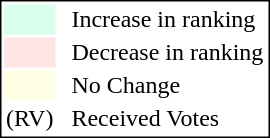<table style="border:1px solid black;">
<tr>
<td style="background:#D8FFEB; width:20px;"></td>
<td> </td>
<td>Increase in ranking</td>
</tr>
<tr>
<td style="background:#FFE6E6; width:20px;"></td>
<td> </td>
<td>Decrease in ranking</td>
</tr>
<tr>
<td style="background:#FFFFE6; width:20px;"></td>
<td> </td>
<td>No Change</td>
</tr>
<tr>
<td>(RV)</td>
<td> </td>
<td>Received Votes</td>
</tr>
</table>
